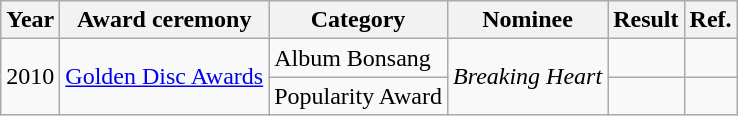<table class="wikitable">
<tr>
<th>Year</th>
<th>Award ceremony</th>
<th>Category</th>
<th>Nominee</th>
<th>Result</th>
<th>Ref.</th>
</tr>
<tr>
<td rowspan="2">2010</td>
<td rowspan="2"><a href='#'>Golden Disc Awards</a></td>
<td>Album Bonsang</td>
<td rowspan="2"><em>Breaking Heart</em></td>
<td></td>
<td align="center"></td>
</tr>
<tr>
<td>Popularity Award</td>
<td></td>
<td align="center"></td>
</tr>
</table>
